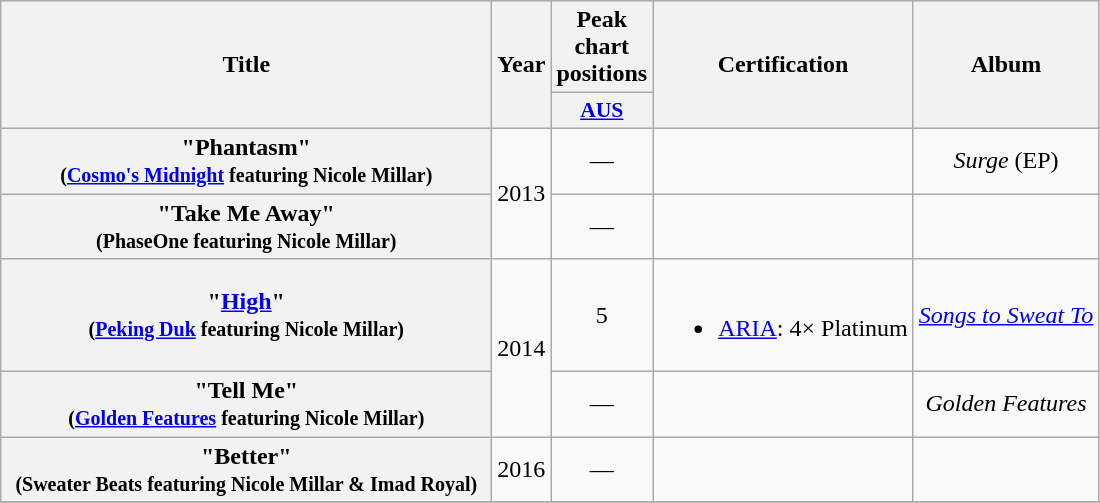<table class="wikitable plainrowheaders" style="text-align:center">
<tr>
<th scope="col" rowspan="2" style="width:20em;">Title</th>
<th scope="col" rowspan="2">Year</th>
<th scope="col" colspan="1">Peak chart positions</th>
<th scope="col" rowspan="2">Certification</th>
<th scope="col" rowspan="2">Album</th>
</tr>
<tr>
<th scope="col" style="width:3em;font-size:90%;"><a href='#'>AUS</a><br></th>
</tr>
<tr>
<th scope="row">"Phantasm" <br><small>(<a href='#'>Cosmo's Midnight</a> featuring Nicole Millar)</small></th>
<td rowspan="2">2013</td>
<td>—</td>
<td></td>
<td><em>Surge</em> (EP)</td>
</tr>
<tr>
<th scope="row">"Take Me Away" <br><small>(PhaseOne featuring Nicole Millar)</small></th>
<td>—</td>
<td></td>
<td></td>
</tr>
<tr>
<th scope="row">"<a href='#'>High</a>" <br><small>(<a href='#'>Peking Duk</a> featuring Nicole Millar)</small></th>
<td rowspan="2">2014</td>
<td>5</td>
<td><br><ul><li><a href='#'>ARIA</a>: 4× Platinum</li></ul></td>
<td><em><a href='#'>Songs to Sweat To</a></em></td>
</tr>
<tr>
<th scope="row">"Tell Me" <br><small>(<a href='#'>Golden Features</a> featuring Nicole Millar)</small></th>
<td>—</td>
<td></td>
<td><em>Golden Features</em></td>
</tr>
<tr>
<th scope="row">"Better" <br><small>(Sweater Beats featuring Nicole Millar & Imad Royal)</small></th>
<td>2016</td>
<td>—</td>
<td></td>
<td></td>
</tr>
<tr>
</tr>
</table>
